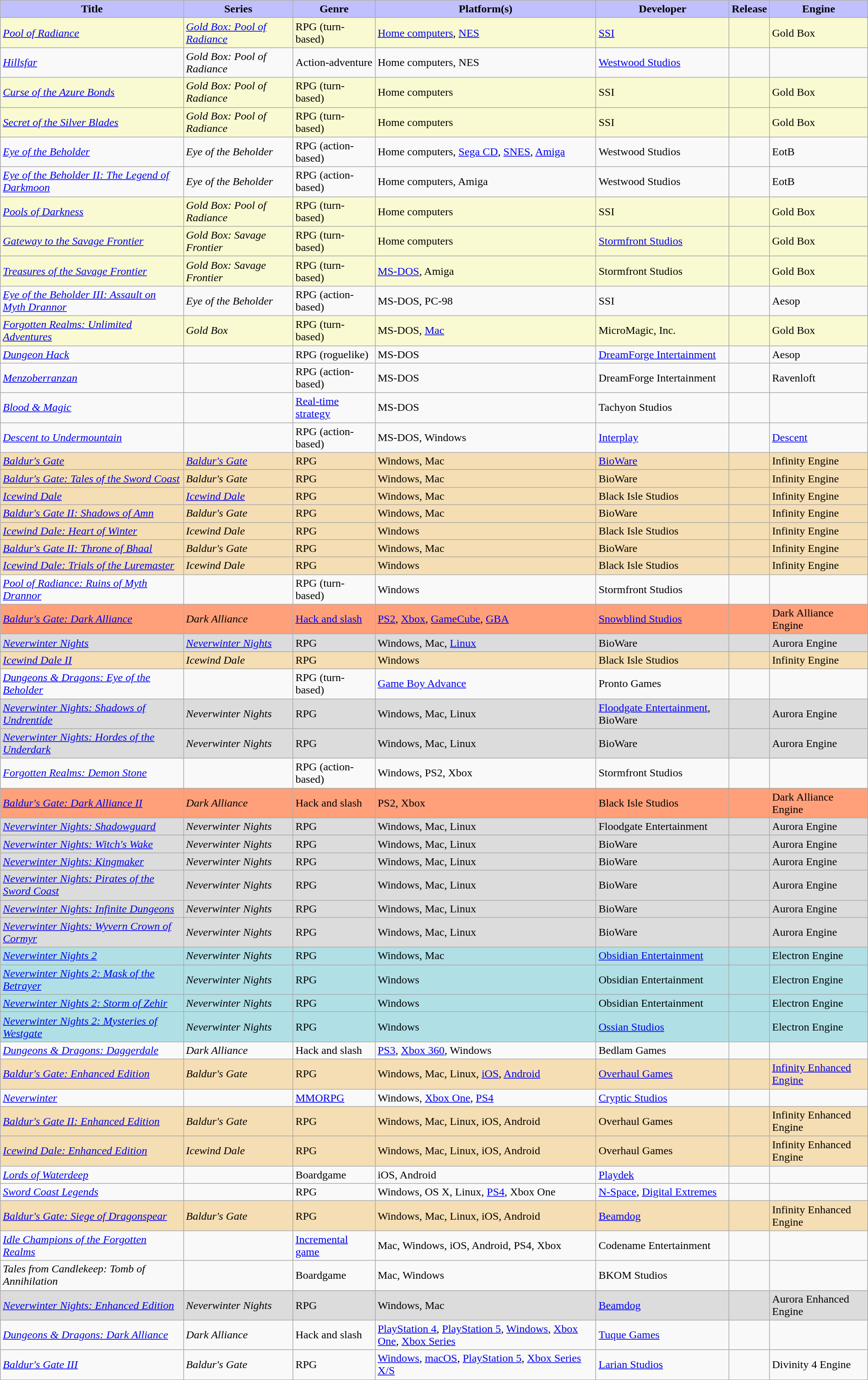<table class="wikitable sortable" style="text-align: left; width: 100%;">
<tr>
<th style="background:#C0C0FF;">Title</th>
<th style="background:#C0C0FF;">Series</th>
<th style="background:#C0C0FF;">Genre</th>
<th style="background:#C0C0FF;">Platform(s)</th>
<th style="background:#C0C0FF;">Developer</th>
<th style="background:#C0C0FF;">Release</th>
<th style="background:#C0C0FF;">Engine</th>
</tr>
<tr style="background-color:LightGoldenrodYellow;">
<td><em><a href='#'>Pool of Radiance</a></em></td>
<td><em><a href='#'>Gold Box: Pool of Radiance</a></em></td>
<td>RPG (turn-based)</td>
<td><a href='#'>Home computers</a>, <a href='#'>NES</a></td>
<td><a href='#'>SSI</a></td>
<td></td>
<td>Gold Box</td>
</tr>
<tr>
<td><em><a href='#'>Hillsfar</a></em></td>
<td><em>Gold Box: Pool of Radiance</em></td>
<td>Action-adventure</td>
<td>Home computers, NES</td>
<td><a href='#'>Westwood Studios</a></td>
<td></td>
<td></td>
</tr>
<tr style="background-color:LightGoldenrodYellow;">
<td><em><a href='#'>Curse of the Azure Bonds</a></em></td>
<td><em>Gold Box: Pool of Radiance</em></td>
<td>RPG (turn-based)</td>
<td>Home computers</td>
<td>SSI</td>
<td></td>
<td>Gold Box</td>
</tr>
<tr style="background-color:LightGoldenrodYellow;">
<td><em><a href='#'>Secret of the Silver Blades</a></em></td>
<td><em>Gold Box: Pool of Radiance</em></td>
<td>RPG (turn-based)</td>
<td>Home computers</td>
<td>SSI</td>
<td></td>
<td>Gold Box</td>
</tr>
<tr>
<td><em><a href='#'>Eye of the Beholder</a></em></td>
<td><em>Eye of the Beholder</em></td>
<td>RPG (action-based)</td>
<td>Home computers, <a href='#'>Sega CD</a>, <a href='#'>SNES</a>, <a href='#'>Amiga</a></td>
<td>Westwood Studios</td>
<td></td>
<td>EotB</td>
</tr>
<tr>
<td><em><a href='#'>Eye of the Beholder II: The Legend of Darkmoon</a></em></td>
<td><em>Eye of the Beholder</em></td>
<td>RPG (action-based)</td>
<td>Home computers, Amiga</td>
<td>Westwood Studios</td>
<td></td>
<td>EotB</td>
</tr>
<tr style="background-color:LightGoldenrodYellow;">
<td><em><a href='#'>Pools of Darkness</a></em></td>
<td><em>Gold Box: Pool of Radiance</em></td>
<td>RPG (turn-based)</td>
<td>Home computers</td>
<td>SSI</td>
<td></td>
<td>Gold Box</td>
</tr>
<tr style="background-color:LightGoldenrodYellow;">
<td><em><a href='#'>Gateway to the Savage Frontier</a></em></td>
<td><em>Gold Box: Savage Frontier</em></td>
<td>RPG (turn-based)</td>
<td>Home computers</td>
<td><a href='#'>Stormfront Studios</a></td>
<td></td>
<td>Gold Box</td>
</tr>
<tr style="background-color:LightGoldenrodYellow;">
<td><em><a href='#'>Treasures of the Savage Frontier</a></em></td>
<td><em>Gold Box: Savage Frontier</em></td>
<td>RPG (turn-based)</td>
<td><a href='#'>MS-DOS</a>, Amiga</td>
<td>Stormfront Studios</td>
<td></td>
<td>Gold Box</td>
</tr>
<tr>
<td><em><a href='#'>Eye of the Beholder III: Assault on Myth Drannor</a></em></td>
<td><em>Eye of the Beholder</em></td>
<td>RPG (action-based)</td>
<td>MS-DOS, PC-98</td>
<td>SSI</td>
<td></td>
<td>Aesop</td>
</tr>
<tr style="background-color:LightGoldenrodYellow;">
<td><em><a href='#'>Forgotten Realms: Unlimited Adventures</a></em></td>
<td><em>Gold Box</em></td>
<td>RPG (turn-based)</td>
<td>MS-DOS, <a href='#'>Mac</a></td>
<td>MicroMagic, Inc.</td>
<td></td>
<td>Gold Box</td>
</tr>
<tr>
<td><em><a href='#'>Dungeon Hack</a></em></td>
<td></td>
<td>RPG (roguelike)</td>
<td>MS-DOS</td>
<td><a href='#'>DreamForge Intertainment</a></td>
<td></td>
<td>Aesop</td>
</tr>
<tr>
<td><em><a href='#'>Menzoberranzan</a></em></td>
<td></td>
<td>RPG (action-based)</td>
<td>MS-DOS</td>
<td>DreamForge Intertainment</td>
<td></td>
<td>Ravenloft</td>
</tr>
<tr>
<td><em><a href='#'>Blood & Magic</a></em></td>
<td></td>
<td><a href='#'>Real-time strategy</a></td>
<td>MS-DOS</td>
<td>Tachyon Studios</td>
<td></td>
<td></td>
</tr>
<tr>
<td><em><a href='#'>Descent to Undermountain</a></em></td>
<td></td>
<td>RPG (action-based)</td>
<td>MS-DOS, Windows</td>
<td><a href='#'>Interplay</a></td>
<td></td>
<td><a href='#'>Descent</a></td>
</tr>
<tr style="background-color:Wheat;">
<td><em><a href='#'>Baldur's Gate</a></em></td>
<td><em><a href='#'>Baldur's Gate</a></em></td>
<td>RPG</td>
<td>Windows, Mac</td>
<td><a href='#'>BioWare</a></td>
<td></td>
<td>Infinity Engine</td>
</tr>
<tr style="background-color:Wheat;">
<td><em><a href='#'>Baldur's Gate: Tales of the Sword Coast</a></em></td>
<td><em>Baldur's Gate</em></td>
<td>RPG</td>
<td>Windows, Mac</td>
<td>BioWare</td>
<td></td>
<td>Infinity Engine</td>
</tr>
<tr style="background-color:Wheat;">
<td><em><a href='#'>Icewind Dale</a></em></td>
<td><em><a href='#'>Icewind Dale</a></em></td>
<td>RPG</td>
<td>Windows, Mac</td>
<td>Black Isle Studios</td>
<td></td>
<td>Infinity Engine</td>
</tr>
<tr style="background-color:Wheat;">
<td><em><a href='#'>Baldur's Gate II: Shadows of Amn</a></em></td>
<td><em>Baldur's Gate</em></td>
<td>RPG</td>
<td>Windows, Mac</td>
<td>BioWare</td>
<td></td>
<td>Infinity Engine</td>
</tr>
<tr style="background-color:Wheat;">
<td><em><a href='#'>Icewind Dale: Heart of Winter</a></em></td>
<td><em>Icewind Dale</em></td>
<td>RPG</td>
<td>Windows</td>
<td>Black Isle Studios</td>
<td></td>
<td>Infinity Engine</td>
</tr>
<tr style="background-color:Wheat;">
<td><em><a href='#'>Baldur's Gate II: Throne of Bhaal</a></em></td>
<td><em>Baldur's Gate</em></td>
<td>RPG</td>
<td>Windows, Mac</td>
<td>BioWare</td>
<td></td>
<td>Infinity Engine</td>
</tr>
<tr style="background-color:Wheat;">
<td><em><a href='#'>Icewind Dale: Trials of the Luremaster</a></em></td>
<td><em>Icewind Dale</em></td>
<td>RPG</td>
<td>Windows</td>
<td>Black Isle Studios</td>
<td></td>
<td>Infinity Engine</td>
</tr>
<tr>
<td><em><a href='#'>Pool of Radiance: Ruins of Myth Drannor</a></em></td>
<td></td>
<td>RPG (turn-based)</td>
<td>Windows</td>
<td>Stormfront Studios</td>
<td></td>
<td></td>
</tr>
<tr style="background-color:LightSalmon;">
<td><em><a href='#'>Baldur's Gate: Dark Alliance</a></em></td>
<td><em>Dark Alliance</em></td>
<td><a href='#'>Hack and slash</a></td>
<td><a href='#'>PS2</a>, <a href='#'>Xbox</a>, <a href='#'>GameCube</a>, <a href='#'>GBA</a></td>
<td><a href='#'>Snowblind Studios</a></td>
<td></td>
<td>Dark Alliance Engine</td>
</tr>
<tr style="background-color:Gainsboro;">
<td><em><a href='#'>Neverwinter Nights</a></em></td>
<td><em><a href='#'>Neverwinter Nights</a></em></td>
<td>RPG</td>
<td>Windows, Mac, <a href='#'>Linux</a></td>
<td>BioWare</td>
<td></td>
<td>Aurora Engine</td>
</tr>
<tr style="background-color:Wheat;">
<td><em><a href='#'>Icewind Dale II</a></em></td>
<td><em>Icewind Dale</em></td>
<td>RPG</td>
<td>Windows</td>
<td>Black Isle Studios</td>
<td></td>
<td>Infinity Engine</td>
</tr>
<tr>
<td><em><a href='#'>Dungeons & Dragons: Eye of the Beholder</a></em></td>
<td></td>
<td>RPG (turn-based)</td>
<td><a href='#'>Game Boy Advance</a></td>
<td>Pronto Games</td>
<td></td>
<td></td>
</tr>
<tr style="background-color:Gainsboro;">
<td><em><a href='#'>Neverwinter Nights: Shadows of Undrentide</a></em></td>
<td><em>Neverwinter Nights</em></td>
<td>RPG</td>
<td>Windows, Mac, Linux</td>
<td><a href='#'>Floodgate Entertainment</a>, BioWare</td>
<td></td>
<td>Aurora Engine</td>
</tr>
<tr style="background-color:Gainsboro;">
<td><em><a href='#'>Neverwinter Nights: Hordes of the Underdark</a></em></td>
<td><em>Neverwinter Nights</em></td>
<td>RPG</td>
<td>Windows, Mac, Linux</td>
<td>BioWare</td>
<td></td>
<td>Aurora Engine</td>
</tr>
<tr>
<td><em><a href='#'>Forgotten Realms: Demon Stone</a></em></td>
<td></td>
<td>RPG (action-based)</td>
<td>Windows, PS2, Xbox</td>
<td>Stormfront Studios</td>
<td></td>
<td></td>
</tr>
<tr style="background-color:LightSalmon;">
<td><em><a href='#'>Baldur's Gate: Dark Alliance II</a></em></td>
<td><em>Dark Alliance</em></td>
<td>Hack and slash</td>
<td>PS2, Xbox</td>
<td>Black Isle Studios</td>
<td></td>
<td>Dark Alliance Engine</td>
</tr>
<tr style="background-color:Gainsboro;">
<td><em><a href='#'>Neverwinter Nights: Shadowguard</a></em></td>
<td><em>Neverwinter Nights</em></td>
<td>RPG</td>
<td>Windows, Mac, Linux</td>
<td>Floodgate Entertainment</td>
<td></td>
<td>Aurora Engine</td>
</tr>
<tr style="background-color:Gainsboro;">
<td><em><a href='#'>Neverwinter Nights: Witch's Wake</a></em></td>
<td><em>Neverwinter Nights</em></td>
<td>RPG</td>
<td>Windows, Mac, Linux</td>
<td>BioWare</td>
<td></td>
<td>Aurora Engine</td>
</tr>
<tr style="background-color:Gainsboro;">
<td><em><a href='#'>Neverwinter Nights: Kingmaker</a></em></td>
<td><em>Neverwinter Nights</em></td>
<td>RPG</td>
<td>Windows, Mac, Linux</td>
<td>BioWare</td>
<td></td>
<td>Aurora Engine</td>
</tr>
<tr style="background-color:Gainsboro;">
<td><em><a href='#'>Neverwinter Nights: Pirates of the Sword Coast</a></em></td>
<td><em>Neverwinter Nights</em></td>
<td>RPG</td>
<td>Windows, Mac, Linux</td>
<td>BioWare</td>
<td></td>
<td>Aurora Engine</td>
</tr>
<tr style="background-color:Gainsboro;">
<td><em><a href='#'>Neverwinter Nights: Infinite Dungeons</a></em></td>
<td><em>Neverwinter Nights</em></td>
<td>RPG</td>
<td>Windows, Mac, Linux</td>
<td>BioWare</td>
<td></td>
<td>Aurora Engine</td>
</tr>
<tr style="background-color:Gainsboro;">
<td><em><a href='#'>Neverwinter Nights: Wyvern Crown of Cormyr</a></em></td>
<td><em>Neverwinter Nights</em></td>
<td>RPG</td>
<td>Windows, Mac, Linux</td>
<td>BioWare</td>
<td></td>
<td>Aurora Engine</td>
</tr>
<tr style="background-color:PowderBlue;">
<td><em><a href='#'>Neverwinter Nights 2</a></em></td>
<td><em>Neverwinter Nights</em></td>
<td>RPG</td>
<td>Windows, Mac</td>
<td><a href='#'>Obsidian Entertainment</a></td>
<td></td>
<td>Electron Engine</td>
</tr>
<tr style="background-color:PowderBlue;">
<td><em><a href='#'>Neverwinter Nights 2: Mask of the Betrayer</a></em></td>
<td><em>Neverwinter Nights</em></td>
<td>RPG</td>
<td>Windows</td>
<td>Obsidian Entertainment</td>
<td></td>
<td>Electron Engine</td>
</tr>
<tr style="background-color:PowderBlue;">
<td><em><a href='#'>Neverwinter Nights 2: Storm of Zehir</a></em></td>
<td><em>Neverwinter Nights</em></td>
<td>RPG</td>
<td>Windows</td>
<td>Obsidian Entertainment</td>
<td></td>
<td>Electron Engine</td>
</tr>
<tr style="background-color:PowderBlue;">
<td><em><a href='#'>Neverwinter Nights 2: Mysteries of Westgate</a></em></td>
<td><em>Neverwinter Nights</em></td>
<td>RPG</td>
<td>Windows</td>
<td><a href='#'>Ossian Studios</a></td>
<td></td>
<td>Electron Engine</td>
</tr>
<tr>
<td><em><a href='#'>Dungeons & Dragons: Daggerdale</a></em></td>
<td><em>Dark Alliance</em></td>
<td>Hack and slash</td>
<td><a href='#'>PS3</a>, <a href='#'>Xbox 360</a>, Windows</td>
<td>Bedlam Games</td>
<td></td>
<td></td>
</tr>
<tr style="background-color:Wheat;">
<td><em><a href='#'>Baldur's Gate: Enhanced Edition</a></em></td>
<td><em>Baldur's Gate</em></td>
<td>RPG</td>
<td>Windows, Mac, Linux, <a href='#'>iOS</a>, <a href='#'>Android</a></td>
<td><a href='#'>Overhaul Games</a></td>
<td></td>
<td><a href='#'>Infinity Enhanced Engine</a></td>
</tr>
<tr>
<td><em><a href='#'>Neverwinter</a></em></td>
<td></td>
<td><a href='#'>MMORPG</a></td>
<td>Windows, <a href='#'>Xbox One</a>, <a href='#'>PS4</a></td>
<td><a href='#'>Cryptic Studios</a></td>
<td></td>
<td></td>
</tr>
<tr style="background-color:Wheat;">
<td><em><a href='#'>Baldur's Gate II: Enhanced Edition</a></em></td>
<td><em>Baldur's Gate</em></td>
<td>RPG</td>
<td>Windows, Mac, Linux, iOS, Android</td>
<td>Overhaul Games</td>
<td></td>
<td>Infinity Enhanced Engine</td>
</tr>
<tr style="background-color:Wheat;">
<td><em><a href='#'>Icewind Dale: Enhanced Edition</a></em></td>
<td><em>Icewind Dale</em></td>
<td>RPG</td>
<td>Windows, Mac, Linux, iOS, Android</td>
<td>Overhaul Games</td>
<td></td>
<td>Infinity Enhanced Engine</td>
</tr>
<tr>
<td><em><a href='#'>Lords of Waterdeep</a></em></td>
<td></td>
<td>Boardgame</td>
<td>iOS, Android</td>
<td><a href='#'>Playdek</a></td>
<td></td>
<td></td>
</tr>
<tr>
<td><em><a href='#'>Sword Coast Legends</a></em></td>
<td></td>
<td>RPG</td>
<td>Windows, OS X, Linux, <a href='#'>PS4</a>, Xbox One</td>
<td><a href='#'>N-Space</a>, <a href='#'>Digital Extremes</a></td>
<td></td>
<td></td>
</tr>
<tr style="background-color:Wheat;">
<td><em><a href='#'>Baldur's Gate: Siege of Dragonspear</a></em></td>
<td><em>Baldur's Gate</em></td>
<td>RPG</td>
<td>Windows, Mac, Linux, iOS, Android</td>
<td><a href='#'>Beamdog</a></td>
<td></td>
<td>Infinity Enhanced Engine</td>
</tr>
<tr>
<td><em><a href='#'>Idle Champions of the Forgotten Realms</a></em></td>
<td></td>
<td><a href='#'>Incremental game</a></td>
<td>Mac, Windows, iOS, Android, PS4, Xbox</td>
<td>Codename Entertainment</td>
<td></td>
<td></td>
</tr>
<tr>
<td><em>Tales from Candlekeep: Tomb of Annihilation</em></td>
<td></td>
<td>Boardgame</td>
<td>Mac, Windows</td>
<td>BKOM Studios</td>
<td></td>
<td></td>
</tr>
<tr style="background-color:Gainsboro;">
<td><em><a href='#'>Neverwinter Nights: Enhanced Edition</a></em></td>
<td><em>Neverwinter Nights</em></td>
<td>RPG</td>
<td>Windows, Mac</td>
<td><a href='#'>Beamdog</a></td>
<td></td>
<td>Aurora Enhanced Engine</td>
</tr>
<tr>
<td><em><a href='#'>Dungeons & Dragons: Dark Alliance</a></em></td>
<td><em>Dark Alliance</em></td>
<td>Hack and slash</td>
<td><a href='#'>PlayStation 4</a>, <a href='#'>PlayStation 5</a>, <a href='#'>Windows</a>, <a href='#'>Xbox One</a>, <a href='#'>Xbox Series</a></td>
<td><a href='#'>Tuque Games</a></td>
<td></td>
<td></td>
</tr>
<tr>
<td><em><a href='#'>Baldur's Gate III</a></em></td>
<td><em>Baldur's Gate</em></td>
<td>RPG</td>
<td><a href='#'>Windows</a>, <a href='#'>macOS</a>, <a href='#'>PlayStation 5</a>, <a href='#'>Xbox Series X/S</a></td>
<td><a href='#'>Larian Studios</a></td>
<td></td>
<td>Divinity 4 Engine<br></td>
</tr>
</table>
